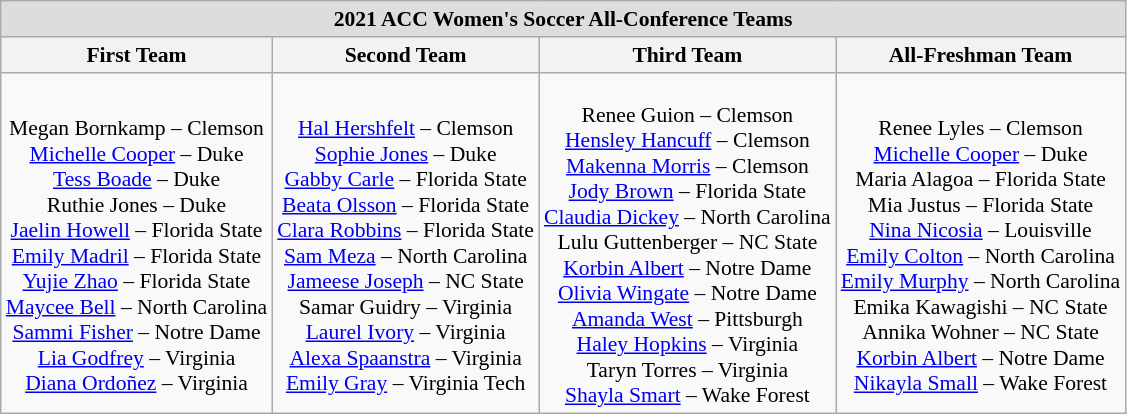<table class="wikitable" style="white-space:nowrap; text-align:center; font-size:90%;">
<tr>
<td colspan="7" style="text-align:center; background:#ddd;"><strong>2021 ACC Women's Soccer All-Conference Teams</strong></td>
</tr>
<tr>
<th>First Team</th>
<th>Second Team</th>
<th>Third Team</th>
<th>All-Freshman Team</th>
</tr>
<tr>
<td><br>Megan Bornkamp – Clemson<br>
<a href='#'>Michelle Cooper</a> – Duke<br>
<a href='#'>Tess Boade</a> – Duke<br>
Ruthie Jones – Duke<br>
<a href='#'>Jaelin Howell</a> – Florida State<br>
<a href='#'>Emily Madril</a> – Florida State<br>
<a href='#'>Yujie Zhao</a> – Florida State<br>
<a href='#'>Maycee Bell</a> – North Carolina<br>
<a href='#'>Sammi Fisher</a> – Notre Dame<br>
<a href='#'>Lia Godfrey</a> – Virginia<br>
<a href='#'>Diana Ordoñez</a> – Virginia</td>
<td><br><a href='#'>Hal Hershfelt</a> – Clemson<br>
<a href='#'>Sophie Jones</a> – Duke<br>
<a href='#'>Gabby Carle</a> – Florida State<br>
<a href='#'>Beata Olsson</a> – Florida State<br>
<a href='#'>Clara Robbins</a> – Florida State<br>
<a href='#'>Sam Meza</a> – North Carolina<br>
<a href='#'>Jameese Joseph</a> – NC State<br>
Samar Guidry – Virginia<br>
<a href='#'>Laurel Ivory</a> – Virginia<br>
<a href='#'>Alexa Spaanstra</a> – Virginia<br>
<a href='#'>Emily Gray</a> – Virginia Tech</td>
<td><br>Renee Guion – Clemson<br>
<a href='#'>Hensley Hancuff</a> – Clemson<br>
<a href='#'>Makenna Morris</a> – Clemson<br>
<a href='#'>Jody Brown</a> – Florida State<br>
<a href='#'>Claudia Dickey</a> – North Carolina<br>
Lulu Guttenberger – NC State<br>
<a href='#'>Korbin Albert</a> – Notre Dame<br>
<a href='#'>Olivia Wingate</a> – Notre Dame<br>
<a href='#'>Amanda West</a> – Pittsburgh<br>
<a href='#'>Haley Hopkins</a> – Virginia<br>
Taryn Torres – Virginia<br>
<a href='#'>Shayla Smart</a> – Wake Forest</td>
<td><br>Renee Lyles – Clemson<br>
<a href='#'>Michelle Cooper</a> – Duke<br>
Maria Alagoa – Florida State<br>
Mia Justus – Florida State<br>
<a href='#'>Nina Nicosia</a> – Louisville<br>
<a href='#'>Emily Colton</a> – North Carolina<br>
<a href='#'>Emily Murphy</a> – North Carolina<br>
Emika Kawagishi – NC State<br>
Annika Wohner – NC State<br>
<a href='#'>Korbin Albert</a> – Notre Dame<br>
<a href='#'>Nikayla Small</a> – Wake Forest</td>
</tr>
</table>
